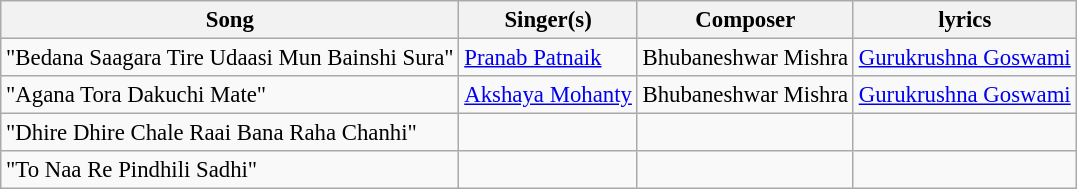<table class="wikitable" style="font-size:95%;">
<tr>
<th>Song</th>
<th>Singer(s)</th>
<th>Composer</th>
<th>lyrics</th>
</tr>
<tr>
<td>"Bedana Saagara Tire Udaasi Mun Bainshi Sura"</td>
<td><a href='#'>Pranab Patnaik</a></td>
<td>Bhubaneshwar Mishra</td>
<td><a href='#'>Gurukrushna Goswami</a></td>
</tr>
<tr>
<td>"Agana Tora Dakuchi Mate"</td>
<td><a href='#'>Akshaya Mohanty</a></td>
<td>Bhubaneshwar Mishra</td>
<td><a href='#'>Gurukrushna Goswami</a></td>
</tr>
<tr>
<td>"Dhire Dhire Chale Raai Bana Raha Chanhi"</td>
<td></td>
<td></td>
<td></td>
</tr>
<tr>
<td>"To Naa Re Pindhili Sadhi"</td>
<td></td>
<td></td>
<td></td>
</tr>
</table>
